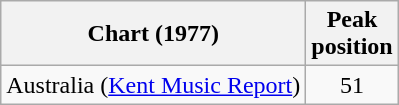<table class="wikitable">
<tr>
<th>Chart (1977)</th>
<th>Peak<br>position</th>
</tr>
<tr>
<td>Australia (<a href='#'>Kent Music Report</a>)</td>
<td style="text-align:center;">51</td>
</tr>
</table>
